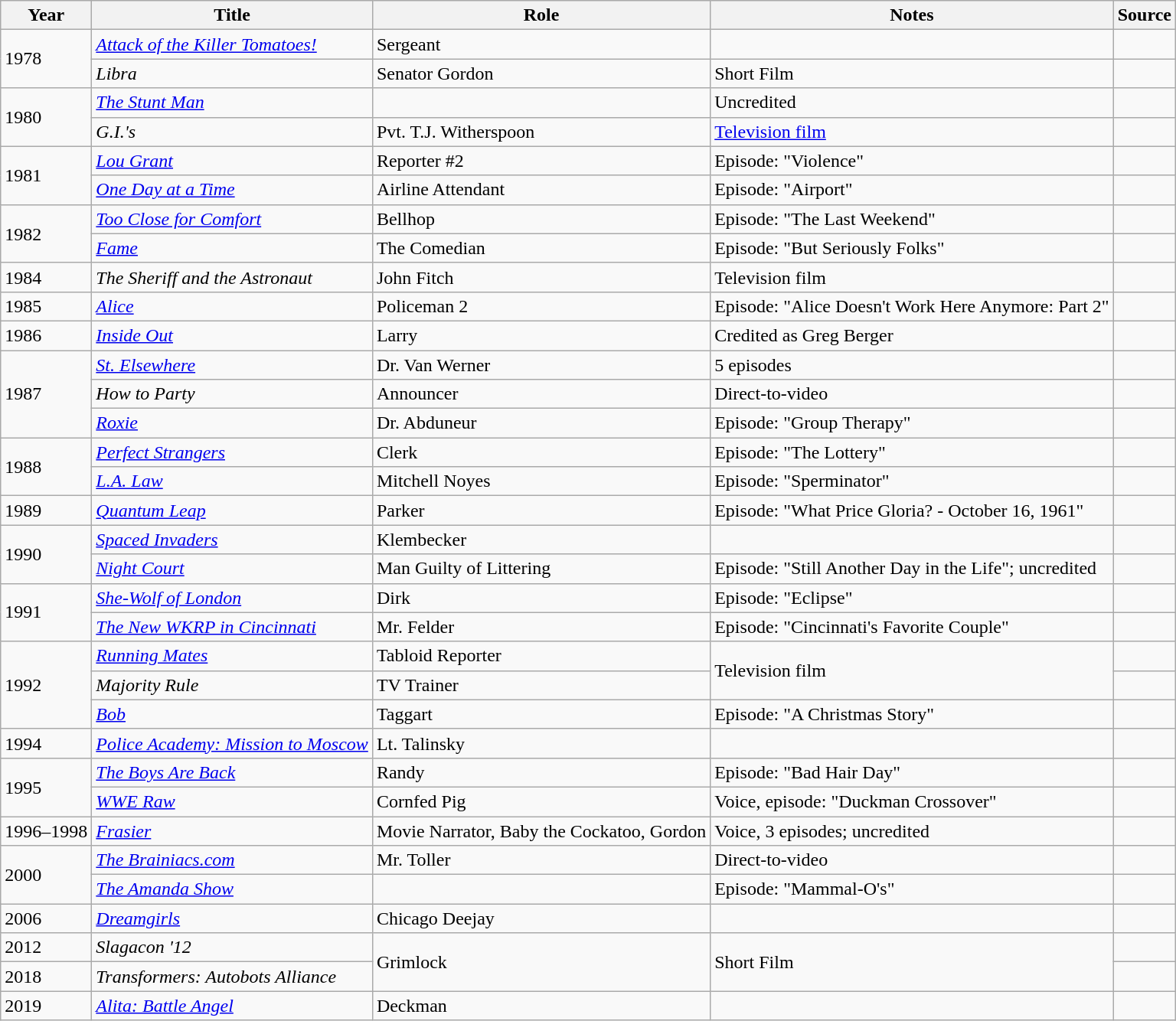<table class="wikitable sortable">
<tr>
<th>Year</th>
<th>Title</th>
<th>Role</th>
<th>Notes</th>
<th>Source</th>
</tr>
<tr>
<td rowspan="2">1978</td>
<td><em><a href='#'>Attack of the Killer Tomatoes!</a></em></td>
<td>Sergeant</td>
<td></td>
<td></td>
</tr>
<tr>
<td><em>Libra</em></td>
<td>Senator Gordon</td>
<td>Short Film</td>
<td></td>
</tr>
<tr>
<td rowspan="2">1980</td>
<td><em><a href='#'>The Stunt Man</a></em></td>
<td></td>
<td>Uncredited</td>
<td></td>
</tr>
<tr>
<td><em>G.I.'s</em></td>
<td>Pvt. T.J. Witherspoon</td>
<td><a href='#'>Television film</a></td>
<td></td>
</tr>
<tr>
<td rowspan="2">1981</td>
<td><em><a href='#'>Lou Grant</a></em></td>
<td>Reporter #2</td>
<td>Episode: "Violence"</td>
<td></td>
</tr>
<tr>
<td><em><a href='#'>One Day at a Time</a></em></td>
<td>Airline Attendant</td>
<td>Episode: "Airport"</td>
<td></td>
</tr>
<tr>
<td rowspan="2">1982</td>
<td><em><a href='#'>Too Close for Comfort</a></em></td>
<td>Bellhop</td>
<td>Episode: "The Last Weekend"</td>
<td></td>
</tr>
<tr>
<td><em><a href='#'>Fame</a></em></td>
<td>The Comedian</td>
<td>Episode: "But Seriously Folks"</td>
<td></td>
</tr>
<tr>
<td>1984</td>
<td><em>The Sheriff and the Astronaut</em></td>
<td>John Fitch</td>
<td>Television film</td>
<td></td>
</tr>
<tr>
<td>1985</td>
<td><em><a href='#'>Alice</a></em></td>
<td>Policeman 2</td>
<td>Episode: "Alice Doesn't Work Here Anymore: Part 2"</td>
<td></td>
</tr>
<tr>
<td>1986</td>
<td><em><a href='#'>Inside Out</a></em></td>
<td>Larry</td>
<td>Credited as Greg Berger</td>
<td></td>
</tr>
<tr>
<td rowspan="3">1987</td>
<td><em><a href='#'>St. Elsewhere</a></em></td>
<td>Dr. Van Werner</td>
<td>5 episodes</td>
<td></td>
</tr>
<tr>
<td><em>How to Party</em></td>
<td>Announcer</td>
<td>Direct-to-video</td>
<td></td>
</tr>
<tr>
<td><em><a href='#'>Roxie</a></em></td>
<td>Dr. Abduneur</td>
<td>Episode: "Group Therapy"</td>
<td></td>
</tr>
<tr>
<td rowspan="2">1988</td>
<td><em><a href='#'>Perfect Strangers</a></em></td>
<td>Clerk</td>
<td>Episode: "The Lottery"</td>
<td></td>
</tr>
<tr>
<td><em><a href='#'>L.A. Law</a></em></td>
<td>Mitchell Noyes</td>
<td>Episode: "Sperminator"</td>
<td></td>
</tr>
<tr>
<td>1989</td>
<td><em><a href='#'>Quantum Leap</a></em></td>
<td>Parker</td>
<td>Episode: "What Price Gloria? - October 16, 1961"</td>
<td></td>
</tr>
<tr>
<td rowspan="2">1990</td>
<td><em><a href='#'>Spaced Invaders</a></em></td>
<td>Klembecker</td>
<td></td>
<td></td>
</tr>
<tr>
<td><em><a href='#'>Night Court</a></em></td>
<td>Man Guilty of Littering</td>
<td>Episode: "Still Another Day in the Life"; uncredited</td>
<td></td>
</tr>
<tr>
<td rowspan="2">1991</td>
<td><em><a href='#'>She-Wolf of London</a></em></td>
<td>Dirk</td>
<td>Episode: "Eclipse"</td>
<td></td>
</tr>
<tr>
<td><em><a href='#'>The New WKRP in Cincinnati</a></em></td>
<td>Mr. Felder</td>
<td>Episode: "Cincinnati's Favorite Couple"</td>
<td></td>
</tr>
<tr>
<td rowspan="3">1992</td>
<td><em><a href='#'>Running Mates</a></em></td>
<td>Tabloid Reporter</td>
<td rowspan="2">Television film</td>
<td></td>
</tr>
<tr>
<td><em>Majority Rule</em></td>
<td>TV Trainer</td>
<td></td>
</tr>
<tr>
<td><em><a href='#'>Bob</a></em></td>
<td>Taggart</td>
<td>Episode: "A Christmas Story"</td>
<td></td>
</tr>
<tr>
<td>1994</td>
<td><em><a href='#'>Police Academy: Mission to Moscow</a></em></td>
<td>Lt. Talinsky</td>
<td></td>
<td></td>
</tr>
<tr>
<td rowspan="2">1995</td>
<td><em><a href='#'>The Boys Are Back</a></em></td>
<td>Randy</td>
<td>Episode: "Bad Hair Day"</td>
<td></td>
</tr>
<tr>
<td><em><a href='#'>WWE Raw</a></em></td>
<td>Cornfed Pig</td>
<td>Voice, episode: "Duckman Crossover"</td>
<td></td>
</tr>
<tr>
<td>1996–1998</td>
<td><em><a href='#'>Frasier</a></em></td>
<td>Movie Narrator, Baby the Cockatoo, Gordon</td>
<td>Voice, 3 episodes; uncredited</td>
<td></td>
</tr>
<tr>
<td rowspan="2">2000</td>
<td><em><a href='#'>The Brainiacs.com</a></em></td>
<td>Mr. Toller</td>
<td>Direct-to-video</td>
<td></td>
</tr>
<tr>
<td><em><a href='#'>The Amanda Show</a></em></td>
<td></td>
<td>Episode: "Mammal-O's"</td>
<td></td>
</tr>
<tr>
<td>2006</td>
<td><em><a href='#'>Dreamgirls</a></em></td>
<td>Chicago Deejay</td>
<td></td>
<td></td>
</tr>
<tr>
<td>2012</td>
<td><em>Slagacon '12</em></td>
<td rowspan="2">Grimlock</td>
<td rowspan="2">Short Film</td>
<td></td>
</tr>
<tr>
<td>2018</td>
<td><em>Transformers: Autobots Alliance</em></td>
<td></td>
</tr>
<tr>
<td>2019</td>
<td><em><a href='#'>Alita: Battle Angel</a></em></td>
<td>Deckman</td>
<td></td>
<td></td>
</tr>
</table>
